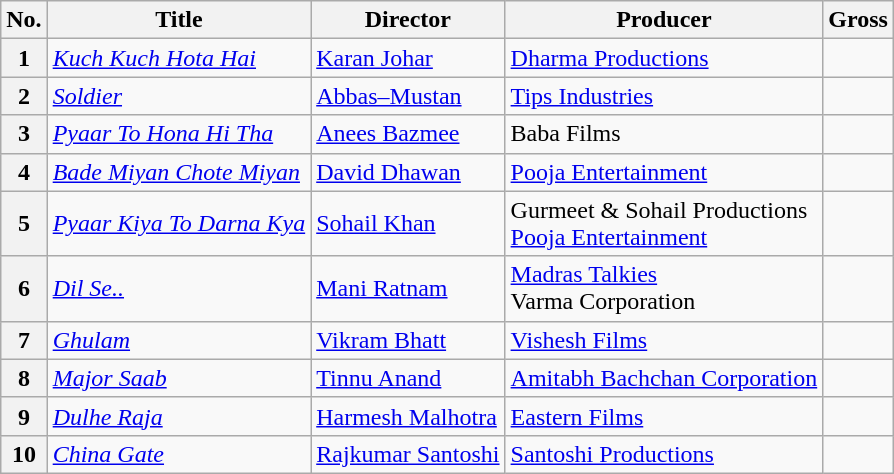<table class="wikitable">
<tr>
<th>No.</th>
<th>Title</th>
<th>Director</th>
<th>Producer</th>
<th>Gross</th>
</tr>
<tr>
<th>1</th>
<td><em><a href='#'>Kuch Kuch Hota Hai</a></em></td>
<td><a href='#'>Karan Johar</a></td>
<td><a href='#'>Dharma Productions</a></td>
<td></td>
</tr>
<tr>
<th>2</th>
<td><em><a href='#'>Soldier</a></em></td>
<td><a href='#'>Abbas–Mustan</a></td>
<td><a href='#'>Tips Industries</a></td>
<td></td>
</tr>
<tr>
<th>3</th>
<td><em><a href='#'>Pyaar To Hona Hi Tha</a></em></td>
<td><a href='#'>Anees Bazmee</a></td>
<td>Baba Films</td>
<td></td>
</tr>
<tr>
<th>4</th>
<td><em><a href='#'>Bade Miyan Chote Miyan</a></em></td>
<td><a href='#'>David Dhawan</a></td>
<td><a href='#'>Pooja Entertainment</a></td>
<td></td>
</tr>
<tr>
<th>5</th>
<td><em><a href='#'>Pyaar Kiya To Darna Kya</a></em></td>
<td><a href='#'>Sohail Khan</a></td>
<td>Gurmeet & Sohail Productions <br><a href='#'>Pooja Entertainment</a></td>
<td></td>
</tr>
<tr>
<th>6</th>
<td><em><a href='#'>Dil Se..</a></em></td>
<td><a href='#'>Mani Ratnam</a></td>
<td><a href='#'>Madras Talkies</a> <br>Varma Corporation</td>
<td></td>
</tr>
<tr>
<th>7</th>
<td><em><a href='#'>Ghulam</a></em></td>
<td><a href='#'>Vikram Bhatt</a></td>
<td><a href='#'>Vishesh Films</a></td>
<td></td>
</tr>
<tr>
<th>8</th>
<td><em><a href='#'>Major Saab</a></em></td>
<td><a href='#'>Tinnu Anand</a></td>
<td><a href='#'>Amitabh Bachchan Corporation</a></td>
<td></td>
</tr>
<tr>
<th>9</th>
<td><em><a href='#'>Dulhe Raja</a></em></td>
<td><a href='#'>Harmesh Malhotra</a></td>
<td><a href='#'>Eastern Films</a></td>
<td></td>
</tr>
<tr>
<th>10</th>
<td><em><a href='#'>China Gate</a></em></td>
<td><a href='#'>Rajkumar Santoshi</a></td>
<td><a href='#'>Santoshi Productions</a></td>
<td></td>
</tr>
</table>
